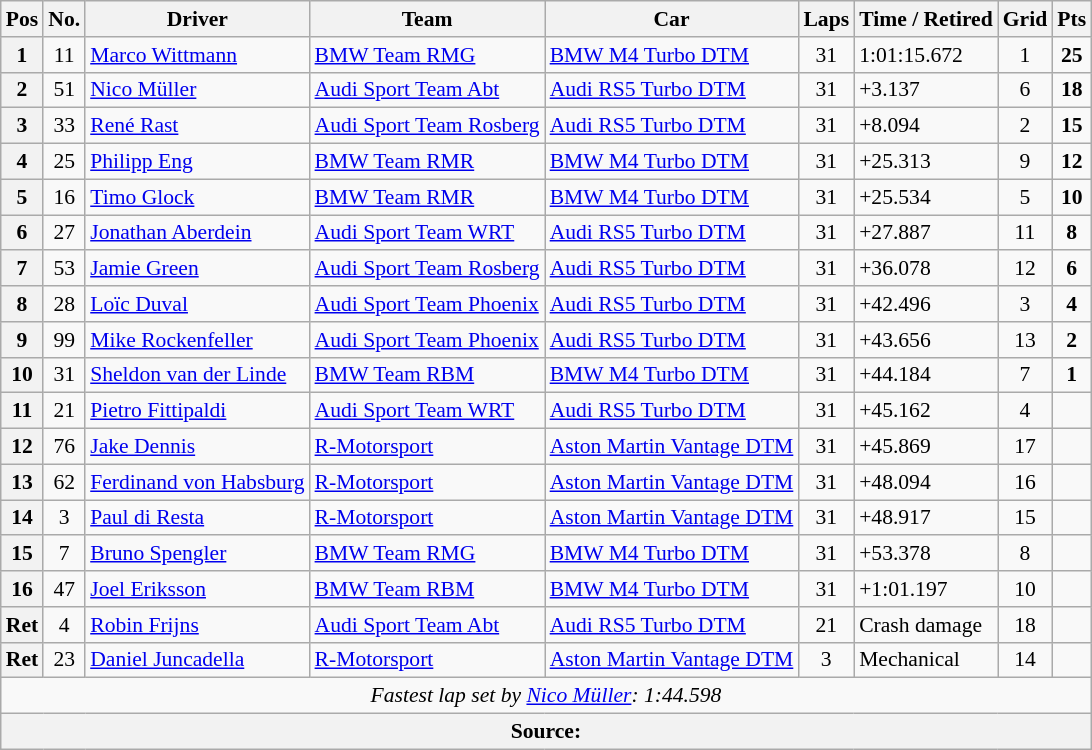<table class="wikitable" style="font-size:90%;">
<tr>
<th>Pos</th>
<th>No.</th>
<th>Driver</th>
<th>Team</th>
<th>Car</th>
<th>Laps</th>
<th>Time / Retired</th>
<th>Grid</th>
<th>Pts</th>
</tr>
<tr>
<th>1</th>
<td align="center">11</td>
<td> <a href='#'>Marco Wittmann</a></td>
<td><a href='#'>BMW Team RMG</a></td>
<td><a href='#'>BMW M4 Turbo DTM</a></td>
<td align="center">31</td>
<td>1:01:15.672</td>
<td align="center">1</td>
<td align="center"><strong>25</strong></td>
</tr>
<tr>
<th>2</th>
<td align="center">51</td>
<td> <a href='#'>Nico Müller</a></td>
<td><a href='#'>Audi Sport Team Abt</a></td>
<td><a href='#'>Audi RS5 Turbo DTM</a></td>
<td align="center">31</td>
<td>+3.137</td>
<td align="center">6</td>
<td align="center"><strong>18</strong></td>
</tr>
<tr>
<th>3</th>
<td align="center">33</td>
<td> <a href='#'>René Rast</a></td>
<td><a href='#'>Audi Sport Team Rosberg</a></td>
<td><a href='#'>Audi RS5 Turbo DTM</a></td>
<td align="center">31</td>
<td>+8.094</td>
<td align="center">2</td>
<td align="center"><strong>15</strong></td>
</tr>
<tr>
<th>4</th>
<td align="center">25</td>
<td> <a href='#'>Philipp Eng</a></td>
<td><a href='#'>BMW Team RMR</a></td>
<td><a href='#'>BMW M4 Turbo DTM</a></td>
<td align="center">31</td>
<td>+25.313</td>
<td align="center">9</td>
<td align="center"><strong>12</strong></td>
</tr>
<tr>
<th>5</th>
<td align="center">16</td>
<td> <a href='#'>Timo Glock</a></td>
<td><a href='#'>BMW Team RMR</a></td>
<td><a href='#'>BMW M4 Turbo DTM</a></td>
<td align="center">31</td>
<td>+25.534</td>
<td align="center">5</td>
<td align="center"><strong>10</strong></td>
</tr>
<tr>
<th>6</th>
<td align="center">27</td>
<td> <a href='#'>Jonathan Aberdein</a></td>
<td><a href='#'>Audi Sport Team WRT</a></td>
<td><a href='#'>Audi RS5 Turbo DTM</a></td>
<td align="center">31</td>
<td>+27.887</td>
<td align="center">11</td>
<td align="center"><strong>8</strong></td>
</tr>
<tr>
<th>7</th>
<td align="center">53</td>
<td> <a href='#'>Jamie Green</a></td>
<td><a href='#'>Audi Sport Team Rosberg</a></td>
<td><a href='#'>Audi RS5 Turbo DTM</a></td>
<td align="center">31</td>
<td>+36.078</td>
<td align="center">12</td>
<td align="center"><strong>6</strong></td>
</tr>
<tr>
<th>8</th>
<td align="center">28</td>
<td> <a href='#'>Loïc Duval</a></td>
<td><a href='#'>Audi Sport Team Phoenix</a></td>
<td><a href='#'>Audi RS5 Turbo DTM</a></td>
<td align="center">31</td>
<td>+42.496</td>
<td align="center">3</td>
<td align="center"><strong>4</strong></td>
</tr>
<tr>
<th>9</th>
<td align="center">99</td>
<td> <a href='#'>Mike Rockenfeller</a></td>
<td><a href='#'>Audi Sport Team Phoenix</a></td>
<td><a href='#'>Audi RS5 Turbo DTM</a></td>
<td align="center">31</td>
<td>+43.656</td>
<td align="center">13</td>
<td align="center"><strong>2</strong></td>
</tr>
<tr>
<th>10</th>
<td align="center">31</td>
<td> <a href='#'>Sheldon van der Linde</a></td>
<td><a href='#'>BMW Team RBM</a></td>
<td><a href='#'>BMW M4 Turbo DTM</a></td>
<td align="center">31</td>
<td>+44.184</td>
<td align="center">7</td>
<td align="center"><strong>1</strong></td>
</tr>
<tr>
<th>11</th>
<td align="center">21</td>
<td> <a href='#'>Pietro Fittipaldi</a></td>
<td><a href='#'>Audi Sport Team WRT</a></td>
<td><a href='#'>Audi RS5 Turbo DTM</a></td>
<td align="center">31</td>
<td>+45.162</td>
<td align="center">4</td>
<td align="center"></td>
</tr>
<tr>
<th>12</th>
<td align="center">76</td>
<td> <a href='#'>Jake Dennis</a></td>
<td><a href='#'>R-Motorsport</a></td>
<td><a href='#'>Aston Martin Vantage DTM</a></td>
<td align="center">31</td>
<td>+45.869</td>
<td align="center">17</td>
<td align="center"></td>
</tr>
<tr>
<th>13</th>
<td align="center">62</td>
<td> <a href='#'>Ferdinand von Habsburg</a></td>
<td><a href='#'>R-Motorsport</a></td>
<td><a href='#'>Aston Martin Vantage DTM</a></td>
<td align="center">31</td>
<td>+48.094</td>
<td align="center">16</td>
<td align="center"></td>
</tr>
<tr>
<th>14</th>
<td align="center">3</td>
<td> <a href='#'>Paul di Resta</a></td>
<td><a href='#'>R-Motorsport</a></td>
<td><a href='#'>Aston Martin Vantage DTM</a></td>
<td align="center">31</td>
<td>+48.917</td>
<td align="center">15</td>
<td align="center"></td>
</tr>
<tr>
<th>15</th>
<td align="center">7</td>
<td> <a href='#'>Bruno Spengler</a></td>
<td><a href='#'>BMW Team RMG</a></td>
<td><a href='#'>BMW M4 Turbo DTM</a></td>
<td align="center">31</td>
<td>+53.378</td>
<td align="center">8</td>
<td align="center"></td>
</tr>
<tr>
<th>16</th>
<td align="center">47</td>
<td> <a href='#'>Joel Eriksson</a></td>
<td><a href='#'>BMW Team RBM</a></td>
<td><a href='#'>BMW M4 Turbo DTM</a></td>
<td align="center">31</td>
<td>+1:01.197</td>
<td align="center">10</td>
<td align="center"></td>
</tr>
<tr>
<th>Ret</th>
<td align="center">4</td>
<td> <a href='#'>Robin Frijns</a></td>
<td><a href='#'>Audi Sport Team Abt</a></td>
<td><a href='#'>Audi RS5 Turbo DTM</a></td>
<td align="center">21</td>
<td>Crash damage</td>
<td align="center">18</td>
<td align="center"></td>
</tr>
<tr>
<th>Ret</th>
<td align="center">23</td>
<td> <a href='#'>Daniel Juncadella</a></td>
<td><a href='#'>R-Motorsport</a></td>
<td><a href='#'>Aston Martin Vantage DTM</a></td>
<td align="center">3</td>
<td>Mechanical</td>
<td align="center">14</td>
<td align="center"></td>
</tr>
<tr>
<td colspan=9 align=center><em>Fastest lap set by <a href='#'>Nico Müller</a>: 1:44.598</em></td>
</tr>
<tr>
<th colspan=9>Source:</th>
</tr>
</table>
